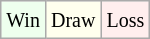<table class="wikitable">
<tr>
<td style="background:#efe;"><small>Win</small></td>
<td style="background:#ffe;"><small>Draw</small></td>
<td style="background:#fee;"><small>Loss</small></td>
</tr>
</table>
